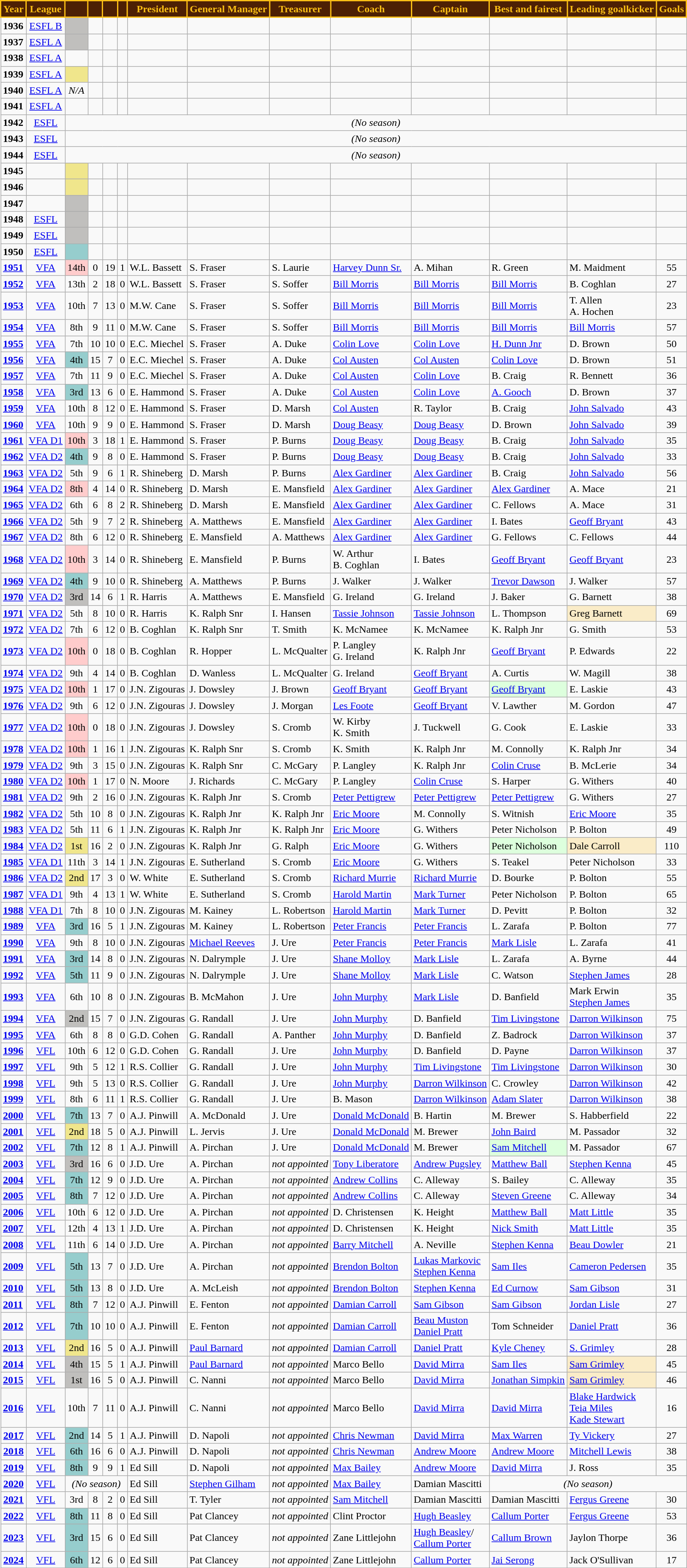<table class="wikitable">
<tr>
<th style="background:#4D2004; color:#FBBF15; border:solid #FBBF15 2px">Year</th>
<th style="background:#4D2004; color:#FBBF15; border:solid #FBBF15 2px">League</th>
<th style="background:#4D2004; color:#FBBF15; border:solid #FBBF15 2px"></th>
<th style="background:#4D2004; color:#FBBF15; border:solid #FBBF15 2px"></th>
<th style="background:#4D2004; color:#FBBF15; border:solid #FBBF15 2px"></th>
<th style="background:#4D2004; color:#FBBF15; border:solid #FBBF15 2px"></th>
<th style="background:#4D2004; color:#FBBF15; border:solid #FBBF15 2px">President</th>
<th style="background:#4D2004; color:#FBBF15; border:solid #FBBF15 2px">General Manager</th>
<th style="background:#4D2004; color:#FBBF15; border:solid #FBBF15 2px">Treasurer</th>
<th style="background:#4D2004; color:#FBBF15; border:solid #FBBF15 2px">Coach</th>
<th style="background:#4D2004; color:#FBBF15; border:solid #FBBF15 2px">Captain</th>
<th style="background:#4D2004; color:#FBBF15; border:solid #FBBF15 2px">Best and fairest</th>
<th style="background:#4D2004; color:#FBBF15; border:solid #FBBF15 2px">Leading goalkicker</th>
<th style="background:#4D2004; color:#FBBF15; border:solid #FBBF15 2px">Goals</th>
</tr>
<tr>
<td><strong>1936</strong></td>
<td align="center"><a href='#'>ESFL B</a></td>
<td style=background:#C0BFBD; align="center"></td>
<td align="center"></td>
<td align="center"></td>
<td align="center"></td>
<td></td>
<td></td>
<td></td>
<td></td>
<td></td>
<td></td>
<td></td>
<td></td>
</tr>
<tr>
<td><strong>1937</strong></td>
<td align="center"><a href='#'>ESFL A</a></td>
<td style=background:#C0BFBD; align="center"></td>
<td align="center"></td>
<td align="center"></td>
<td align="center"></td>
<td></td>
<td></td>
<td></td>
<td></td>
<td></td>
<td></td>
<td></td>
<td></td>
</tr>
<tr>
<td><strong>1938</strong></td>
<td align="center"><a href='#'>ESFL A</a></td>
<td align="center"></td>
<td align="center"></td>
<td align="center"></td>
<td align="center"></td>
<td></td>
<td></td>
<td></td>
<td></td>
<td></td>
<td></td>
<td></td>
<td></td>
</tr>
<tr>
<td><strong>1939</strong></td>
<td align="center"><a href='#'>ESFL A</a></td>
<td style=background:#F0E68C; align="center"></td>
<td align="center"></td>
<td align="center"></td>
<td align="center"></td>
<td></td>
<td></td>
<td></td>
<td></td>
<td></td>
<td></td>
<td></td>
<td></td>
</tr>
<tr>
<td><strong>1940</strong></td>
<td align="center"><a href='#'>ESFL A</a></td>
<td align="center"><em>N/A</em></td>
<td align="center"></td>
<td align="center"></td>
<td align="center"></td>
<td></td>
<td></td>
<td></td>
<td></td>
<td></td>
<td></td>
<td></td>
<td></td>
</tr>
<tr>
<td><strong>1941</strong></td>
<td align="center"><a href='#'>ESFL A</a></td>
<td align="center"></td>
<td align="center"></td>
<td align="center"></td>
<td align="center"></td>
<td></td>
<td></td>
<td></td>
<td></td>
<td></td>
<td></td>
<td></td>
<td></td>
</tr>
<tr>
<td><strong>1942</strong></td>
<td align="center"><a href='#'>ESFL</a></td>
<td colspan=12; align="center"><em>(No season)</em></td>
</tr>
<tr>
<td><strong>1943</strong></td>
<td align="center"><a href='#'>ESFL</a></td>
<td colspan=12; align="center"><em>(No season)</em></td>
</tr>
<tr>
<td><strong>1944</strong></td>
<td align="center"><a href='#'>ESFL</a></td>
<td colspan=12; align="center"><em>(No season)</em></td>
</tr>
<tr>
<td><strong>1945</strong></td>
<td align="center"></td>
<td style=background:#F0E68C; align="center"></td>
<td align="center"></td>
<td align="center"></td>
<td align="center"></td>
<td></td>
<td></td>
<td></td>
<td></td>
<td></td>
<td></td>
<td></td>
<td></td>
</tr>
<tr>
<td><strong>1946</strong></td>
<td align="center"></td>
<td style=background:#F0E68C; align="center"></td>
<td align="center"></td>
<td align="center"></td>
<td align="center"></td>
<td></td>
<td></td>
<td></td>
<td></td>
<td></td>
<td></td>
<td></td>
<td></td>
</tr>
<tr>
<td><strong>1947</strong></td>
<td align="center"></td>
<td style=background:#C0BFBD; align="center"></td>
<td align="center"></td>
<td align="center"></td>
<td align="center"></td>
<td></td>
<td></td>
<td></td>
<td></td>
<td></td>
<td></td>
<td></td>
<td></td>
</tr>
<tr>
<td><strong>1948</strong></td>
<td align="center"><a href='#'>ESFL</a></td>
<td style=background:#C0BFBD; align="center"></td>
<td align="center"></td>
<td align="center"></td>
<td align="center"></td>
<td></td>
<td></td>
<td></td>
<td></td>
<td></td>
<td></td>
<td></td>
<td></td>
</tr>
<tr>
<td><strong>1949</strong></td>
<td align="center"><a href='#'>ESFL</a></td>
<td style=background:#C0BFBD; align="center"></td>
<td align="center"></td>
<td align="center"></td>
<td align="center"></td>
<td></td>
<td></td>
<td></td>
<td></td>
<td></td>
<td></td>
<td></td>
<td></td>
</tr>
<tr>
<td><strong>1950</strong></td>
<td align="center"><a href='#'>ESFL</a></td>
<td style=background:#96CDCD; align="center"></td>
<td align="center"></td>
<td align="center"></td>
<td align="center"></td>
<td></td>
<td></td>
<td></td>
<td></td>
<td></td>
<td></td>
<td></td>
<td></td>
</tr>
<tr>
<td><strong><a href='#'>1951</a></strong></td>
<td align="center"><a href='#'>VFA</a></td>
<td style=background:#FFCCCC; align="center">14th</td>
<td align="center">0</td>
<td align="center">19</td>
<td align="center">1</td>
<td>W.L. Bassett</td>
<td>S. Fraser</td>
<td>S. Laurie</td>
<td><a href='#'>Harvey Dunn Sr.</a></td>
<td>A. Mihan</td>
<td>R. Green</td>
<td>M. Maidment</td>
<td align="center">55</td>
</tr>
<tr>
<td><strong><a href='#'>1952</a></strong></td>
<td align="center"><a href='#'>VFA</a></td>
<td align="center">13th</td>
<td align="center">2</td>
<td align="center">18</td>
<td align="center">0</td>
<td>W.L. Bassett</td>
<td>S. Fraser</td>
<td>S. Soffer</td>
<td><a href='#'>Bill Morris</a></td>
<td><a href='#'>Bill Morris</a></td>
<td><a href='#'>Bill Morris</a></td>
<td>B. Coghlan</td>
<td align="center">27</td>
</tr>
<tr>
<td><strong><a href='#'>1953</a></strong></td>
<td align="center"><a href='#'>VFA</a></td>
<td align="center">10th</td>
<td align="center">7</td>
<td align="center">13</td>
<td align="center">0</td>
<td>M.W. Cane</td>
<td>S. Fraser</td>
<td>S. Soffer</td>
<td><a href='#'>Bill Morris</a></td>
<td><a href='#'>Bill Morris</a></td>
<td><a href='#'>Bill Morris</a></td>
<td>T. Allen <br> A. Hochen</td>
<td align="center">23</td>
</tr>
<tr>
<td><strong><a href='#'>1954</a></strong></td>
<td align="center"><a href='#'>VFA</a></td>
<td align="center">8th</td>
<td align="center">9</td>
<td align="center">11</td>
<td align="center">0</td>
<td>M.W. Cane</td>
<td>S. Fraser</td>
<td>S. Soffer</td>
<td><a href='#'>Bill Morris</a></td>
<td><a href='#'>Bill Morris</a></td>
<td><a href='#'>Bill Morris</a></td>
<td><a href='#'>Bill Morris</a></td>
<td align="center">57</td>
</tr>
<tr>
<td><strong><a href='#'>1955</a></strong></td>
<td align="center"><a href='#'>VFA</a></td>
<td align="center">7th</td>
<td align="center">10</td>
<td align="center">10</td>
<td align="center">0</td>
<td>E.C. Miechel</td>
<td>S. Fraser</td>
<td>A. Duke</td>
<td><a href='#'>Colin Love</a></td>
<td><a href='#'>Colin Love</a></td>
<td><a href='#'>H. Dunn Jnr</a></td>
<td>D. Brown</td>
<td align="center">50</td>
</tr>
<tr>
<td><strong><a href='#'>1956</a></strong></td>
<td align="center"><a href='#'>VFA</a></td>
<td style=background:#96CDCD; align="center">4th</td>
<td align="center">15</td>
<td align="center">7</td>
<td align="center">0</td>
<td>E.C. Miechel</td>
<td>S. Fraser</td>
<td>A. Duke</td>
<td><a href='#'>Col Austen</a></td>
<td><a href='#'>Col Austen</a></td>
<td><a href='#'>Colin Love</a></td>
<td>D. Brown</td>
<td align="center">51</td>
</tr>
<tr>
<td><strong> <a href='#'>1957</a></strong></td>
<td align="center"><a href='#'>VFA</a></td>
<td align="center">7th</td>
<td align="center">11</td>
<td align="center">9</td>
<td align="center">0</td>
<td>E.C. Miechel</td>
<td>S. Fraser</td>
<td>A. Duke</td>
<td><a href='#'>Col Austen</a></td>
<td><a href='#'>Colin Love</a></td>
<td>B. Craig</td>
<td>R. Bennett</td>
<td align="center">36</td>
</tr>
<tr>
<td><strong><a href='#'>1958</a></strong></td>
<td align="center"><a href='#'>VFA</a></td>
<td style=background:#96CDCD; align="center">3rd</td>
<td align="center">13</td>
<td align="center">6</td>
<td align="center">0</td>
<td>E. Hammond</td>
<td>S. Fraser</td>
<td>A. Duke</td>
<td><a href='#'>Col Austen</a></td>
<td><a href='#'>Colin Love</a></td>
<td><a href='#'>A. Gooch</a></td>
<td>D. Brown</td>
<td align="center">37</td>
</tr>
<tr>
<td><strong><a href='#'>1959</a></strong></td>
<td align="center"><a href='#'>VFA</a></td>
<td align="center">10th</td>
<td align="center">8</td>
<td align="center">12</td>
<td align="center">0</td>
<td>E. Hammond</td>
<td>S. Fraser</td>
<td>D. Marsh</td>
<td><a href='#'>Col Austen</a></td>
<td>R. Taylor</td>
<td>B. Craig</td>
<td><a href='#'>John Salvado</a></td>
<td align="center">43</td>
</tr>
<tr>
<td><strong><a href='#'>1960</a></strong></td>
<td align="center"><a href='#'>VFA</a></td>
<td align="center">10th</td>
<td align="center">9</td>
<td align="center">9</td>
<td align="center">0</td>
<td>E. Hammond</td>
<td>S. Fraser</td>
<td>D. Marsh</td>
<td><a href='#'>Doug Beasy</a></td>
<td><a href='#'>Doug Beasy</a></td>
<td>D. Brown</td>
<td><a href='#'>John Salvado</a></td>
<td align="center">39</td>
</tr>
<tr>
<td><strong><a href='#'>1961</a></strong></td>
<td align="center"><a href='#'>VFA D1</a></td>
<td style=background:#FFCCCC; align="center">10th</td>
<td align="center">3</td>
<td align="center">18</td>
<td align="center">1</td>
<td>E. Hammond</td>
<td>S. Fraser</td>
<td>P. Burns</td>
<td><a href='#'>Doug Beasy</a></td>
<td><a href='#'>Doug Beasy</a></td>
<td>B. Craig</td>
<td><a href='#'>John Salvado</a></td>
<td align="center">35</td>
</tr>
<tr>
<td><strong><a href='#'>1962</a></strong></td>
<td align="center"><a href='#'>VFA D2</a></td>
<td style=background:#96CDCD; align="center">4th</td>
<td align="center">9</td>
<td align="center">8</td>
<td align="center">0</td>
<td>E. Hammond</td>
<td>S. Fraser</td>
<td>P. Burns</td>
<td><a href='#'>Doug Beasy</a></td>
<td><a href='#'>Doug Beasy</a></td>
<td>B. Craig</td>
<td><a href='#'>John Salvado</a></td>
<td align="center">33</td>
</tr>
<tr>
<td><strong><a href='#'>1963</a></strong></td>
<td align="center"><a href='#'>VFA D2</a></td>
<td align="center">5th</td>
<td align="center">9</td>
<td align="center">6</td>
<td align="center">1</td>
<td>R. Shineberg</td>
<td>D. Marsh</td>
<td>P. Burns</td>
<td><a href='#'>Alex Gardiner</a></td>
<td><a href='#'>Alex Gardiner</a></td>
<td>B. Craig</td>
<td><a href='#'>John Salvado</a></td>
<td align="center">56</td>
</tr>
<tr>
<td><strong><a href='#'>1964</a></strong></td>
<td align="center"><a href='#'>VFA D2</a></td>
<td style=background:#FFCCCC; align="center">8th</td>
<td align="center">4</td>
<td align="center">14</td>
<td align="center">0</td>
<td>R. Shineberg</td>
<td>D. Marsh</td>
<td>E. Mansfield</td>
<td><a href='#'>Alex Gardiner</a></td>
<td><a href='#'>Alex Gardiner</a></td>
<td><a href='#'>Alex Gardiner</a></td>
<td>A. Mace</td>
<td align="center">21</td>
</tr>
<tr>
<td><strong><a href='#'>1965</a></strong></td>
<td align="center"><a href='#'>VFA D2</a></td>
<td align="center">6th</td>
<td align="center">6</td>
<td align="center">8</td>
<td align="center">2</td>
<td>R. Shineberg</td>
<td>D. Marsh</td>
<td>E. Mansfield</td>
<td><a href='#'>Alex Gardiner</a></td>
<td><a href='#'>Alex Gardiner</a></td>
<td>C. Fellows</td>
<td>A. Mace</td>
<td align="center">31</td>
</tr>
<tr>
<td><strong><a href='#'>1966</a></strong></td>
<td align="center"><a href='#'>VFA D2</a></td>
<td align="center">5th</td>
<td align="center">9</td>
<td align="center">7</td>
<td align="center">2</td>
<td>R. Shineberg</td>
<td>A. Matthews</td>
<td>E. Mansfield</td>
<td><a href='#'>Alex Gardiner</a></td>
<td><a href='#'>Alex Gardiner</a></td>
<td>I. Bates</td>
<td><a href='#'>Geoff Bryant</a></td>
<td align="center">43</td>
</tr>
<tr>
<td><strong><a href='#'>1967</a></strong></td>
<td align="center"><a href='#'>VFA D2</a></td>
<td align="center">8th</td>
<td align="center">6</td>
<td align="center">12</td>
<td align="center">0</td>
<td>R. Shineberg</td>
<td>E. Mansfield</td>
<td>A. Matthews</td>
<td><a href='#'>Alex Gardiner</a></td>
<td><a href='#'>Alex Gardiner</a></td>
<td>G. Fellows</td>
<td>C. Fellows</td>
<td align="center">44</td>
</tr>
<tr>
<td><strong><a href='#'>1968</a></strong></td>
<td align="center"><a href='#'>VFA D2</a></td>
<td style=background:#FFCCCC; align="center">10th</td>
<td align="center">3</td>
<td align="center">14</td>
<td align="center">0</td>
<td>R. Shineberg</td>
<td>E. Mansfield</td>
<td>P. Burns</td>
<td>W. Arthur<br>B. Coghlan</td>
<td>I. Bates</td>
<td><a href='#'>Geoff Bryant</a></td>
<td><a href='#'>Geoff Bryant</a></td>
<td align="center">23</td>
</tr>
<tr>
<td><strong><a href='#'>1969</a></strong></td>
<td align="center"><a href='#'>VFA D2</a></td>
<td style=background:#96CDCD; align="center">4th</td>
<td align="center">9</td>
<td align="center">10</td>
<td align="center">0</td>
<td>R. Shineberg</td>
<td>A. Matthews</td>
<td>P. Burns</td>
<td>J. Walker</td>
<td>J. Walker</td>
<td><a href='#'>Trevor Dawson</a></td>
<td>J. Walker</td>
<td align="center">57</td>
</tr>
<tr>
<td><strong><a href='#'>1970</a></strong></td>
<td align="center"><a href='#'>VFA D2</a></td>
<td style=background:#C0BFBD; align="center">3rd</td>
<td align="center">14</td>
<td align="center">6</td>
<td align="center">1</td>
<td>R. Harris</td>
<td>A. Matthews</td>
<td>E. Mansfield</td>
<td>G. Ireland</td>
<td>G. Ireland</td>
<td>J. Baker</td>
<td>G. Barnett</td>
<td align="center">38</td>
</tr>
<tr>
<td><strong><a href='#'>1971</a></strong></td>
<td align="center"><a href='#'>VFA D2</a></td>
<td align="center">5th</td>
<td align="center">8</td>
<td align="center">10</td>
<td align="center">0</td>
<td>R. Harris</td>
<td>K. Ralph Snr</td>
<td>I. Hansen</td>
<td><a href='#'>Tassie Johnson</a></td>
<td><a href='#'>Tassie Johnson</a></td>
<td>L. Thompson</td>
<td style=background:#FAECC8>Greg Barnett</td>
<td align="center">69</td>
</tr>
<tr>
<td><strong><a href='#'>1972</a></strong></td>
<td align="center"><a href='#'>VFA D2</a></td>
<td align="center">7th</td>
<td align="center">6</td>
<td align="center">12</td>
<td align="center">0</td>
<td>B. Coghlan</td>
<td>K. Ralph Snr</td>
<td>T. Smith</td>
<td>K. McNamee</td>
<td>K. McNamee</td>
<td>K. Ralph Jnr</td>
<td>G. Smith</td>
<td align="center">53</td>
</tr>
<tr>
<td><strong><a href='#'>1973</a></strong></td>
<td align="center"><a href='#'>VFA D2</a></td>
<td style=background:#FFCCCC; align="center">10th</td>
<td align="center">0</td>
<td align="center">18</td>
<td align="center">0</td>
<td>B. Coghlan</td>
<td>R. Hopper</td>
<td>L. McQualter</td>
<td>P. Langley<br>G. Ireland</td>
<td>K. Ralph Jnr</td>
<td><a href='#'>Geoff Bryant</a></td>
<td>P. Edwards</td>
<td align="center">22</td>
</tr>
<tr>
<td><strong><a href='#'>1974</a></strong></td>
<td align="center"><a href='#'>VFA D2</a></td>
<td align="center">9th</td>
<td align="center">4</td>
<td align="center">14</td>
<td align="center">0</td>
<td>B. Coghlan</td>
<td>D. Wanless</td>
<td>L. McQualter</td>
<td>G. Ireland</td>
<td><a href='#'>Geoff Bryant</a></td>
<td>A. Curtis</td>
<td>W. Magill</td>
<td align="center">38</td>
</tr>
<tr>
<td><strong><a href='#'>1975</a></strong></td>
<td align="center"><a href='#'>VFA D2</a></td>
<td style=background:#FFCCCC; align="center">10th</td>
<td align="center">1</td>
<td align="center">17</td>
<td align="center">0</td>
<td>J.N. Zigouras</td>
<td>J. Dowsley</td>
<td>J. Brown</td>
<td><a href='#'>Geoff Bryant</a></td>
<td><a href='#'>Geoff Bryant</a></td>
<td style=background:#DDFFDD><a href='#'>Geoff Bryant</a></td>
<td>E. Laskie</td>
<td align="center">43</td>
</tr>
<tr>
<td><strong><a href='#'>1976</a></strong></td>
<td align="center"><a href='#'>VFA D2</a></td>
<td align="center">9th</td>
<td align="center">6</td>
<td align="center">12</td>
<td align="center">0</td>
<td>J.N. Zigouras</td>
<td>J. Dowsley</td>
<td>J. Morgan</td>
<td><a href='#'>Les Foote</a></td>
<td><a href='#'>Geoff Bryant</a></td>
<td>V. Lawther</td>
<td>M. Gordon</td>
<td align="center">47</td>
</tr>
<tr>
<td><strong><a href='#'>1977</a></strong></td>
<td align="center"><a href='#'>VFA D2</a></td>
<td style=background:#FFCCCC; align="center">10th</td>
<td align="center">0</td>
<td align="center">18</td>
<td align="center">0</td>
<td>J.N. Zigouras</td>
<td>J. Dowsley</td>
<td>S. Cromb</td>
<td>W. Kirby<br>K. Smith</td>
<td>J. Tuckwell</td>
<td>G. Cook</td>
<td>E. Laskie</td>
<td align="center">33</td>
</tr>
<tr>
<td><strong><a href='#'>1978</a></strong></td>
<td align="center"><a href='#'>VFA D2</a></td>
<td style=background:#FFCCCC; align="center">10th</td>
<td align="center">1</td>
<td align="center">16</td>
<td align="center">1</td>
<td>J.N. Zigouras</td>
<td>K. Ralph Snr</td>
<td>S. Cromb</td>
<td>K. Smith</td>
<td>K. Ralph Jnr</td>
<td>M. Connolly</td>
<td>K. Ralph Jnr</td>
<td align="center">34</td>
</tr>
<tr>
<td><strong><a href='#'>1979</a></strong></td>
<td align="center"><a href='#'>VFA D2</a></td>
<td align="center">9th</td>
<td align="center">3</td>
<td align="center">15</td>
<td align="center">0</td>
<td>J.N. Zigouras</td>
<td>K. Ralph Snr</td>
<td>C. McGary</td>
<td>P. Langley</td>
<td>K. Ralph Jnr</td>
<td><a href='#'>Colin Cruse</a></td>
<td>B. McLerie</td>
<td align="center">34</td>
</tr>
<tr>
<td><strong><a href='#'>1980</a></strong></td>
<td align="center"><a href='#'>VFA D2</a></td>
<td style=background:#FFCCCC; align="center">10th</td>
<td align="center">1</td>
<td align="center">17</td>
<td align="center">0</td>
<td>N. Moore</td>
<td>J. Richards</td>
<td>C. McGary</td>
<td>P. Langley</td>
<td><a href='#'>Colin Cruse</a></td>
<td>S. Harper</td>
<td>G. Withers</td>
<td align="center">40</td>
</tr>
<tr>
<td><strong><a href='#'>1981</a></strong></td>
<td align="center"><a href='#'>VFA D2</a></td>
<td align="center">9th</td>
<td align="center">2</td>
<td align="center">16</td>
<td align="center">0</td>
<td>J.N. Zigouras</td>
<td>K. Ralph Jnr</td>
<td>S. Cromb</td>
<td><a href='#'>Peter Pettigrew</a></td>
<td><a href='#'>Peter Pettigrew</a></td>
<td><a href='#'>Peter Pettigrew</a></td>
<td>G. Withers</td>
<td align="center">27</td>
</tr>
<tr>
<td><strong><a href='#'>1982</a></strong></td>
<td align="center"><a href='#'>VFA D2</a></td>
<td align="center">5th</td>
<td align="center">10</td>
<td align="center">8</td>
<td align="center">0</td>
<td>J.N. Zigouras</td>
<td>K. Ralph Jnr</td>
<td>K. Ralph Jnr</td>
<td><a href='#'>Eric Moore</a></td>
<td>M. Connolly</td>
<td>S. Witnish</td>
<td><a href='#'>Eric Moore</a></td>
<td align="center">35</td>
</tr>
<tr>
<td><strong><a href='#'>1983</a></strong></td>
<td align="center"><a href='#'>VFA D2</a></td>
<td align="center">5th</td>
<td align="center">11</td>
<td align="center">6</td>
<td align="center">1</td>
<td>J.N. Zigouras</td>
<td>K. Ralph Jnr</td>
<td>K. Ralph Jnr</td>
<td><a href='#'>Eric Moore</a></td>
<td>G. Withers</td>
<td>Peter Nicholson</td>
<td>P. Bolton</td>
<td align="center">49</td>
</tr>
<tr>
<td><strong><a href='#'>1984</a></strong></td>
<td align="center"><a href='#'>VFA D2</a></td>
<td style=background:#F0E68C; align="center">1st</td>
<td align="center">16</td>
<td align="center">2</td>
<td align="center">0</td>
<td>J.N. Zigouras</td>
<td>K. Ralph Jnr</td>
<td>G. Ralph</td>
<td><a href='#'>Eric Moore</a></td>
<td>G. Withers</td>
<td style=background:#DDFFDD>Peter Nicholson</td>
<td style=background:#FAECC8>Dale Carroll</td>
<td align="center">110</td>
</tr>
<tr>
<td><strong><a href='#'>1985</a></strong></td>
<td align="center"><a href='#'>VFA D1</a></td>
<td align="center">11th</td>
<td align="center">3</td>
<td align="center">14</td>
<td align="center">1</td>
<td>J.N. Zigouras</td>
<td>E. Sutherland</td>
<td>S. Cromb</td>
<td><a href='#'>Eric Moore</a></td>
<td>G. Withers</td>
<td>S. Teakel</td>
<td>Peter Nicholson</td>
<td align="center">33</td>
</tr>
<tr>
<td><strong><a href='#'>1986</a></strong></td>
<td align="center"><a href='#'>VFA D2</a></td>
<td style=background:#F0E68C; align="center">2nd</td>
<td align="center">17</td>
<td align="center">3</td>
<td align="center">0</td>
<td>W. White</td>
<td>E. Sutherland</td>
<td>S. Cromb</td>
<td><a href='#'>Richard Murrie</a></td>
<td><a href='#'>Richard Murrie</a></td>
<td>D. Bourke</td>
<td>P. Bolton</td>
<td align="center">55</td>
</tr>
<tr>
<td><strong><a href='#'>1987</a></strong></td>
<td align="center"><a href='#'>VFA D1</a></td>
<td align="center">9th</td>
<td align="center">4</td>
<td align="center">13</td>
<td align="center">1</td>
<td>W. White</td>
<td>E. Sutherland</td>
<td>S. Cromb</td>
<td><a href='#'>Harold Martin</a></td>
<td><a href='#'>Mark Turner</a></td>
<td>Peter Nicholson</td>
<td>P. Bolton</td>
<td align="center">65</td>
</tr>
<tr>
<td><strong><a href='#'>1988</a></strong></td>
<td align="center"><a href='#'>VFA D1</a></td>
<td align="center">7th</td>
<td align="center">8</td>
<td align="center">10</td>
<td align="center">0</td>
<td>J.N. Zigouras</td>
<td>M. Kainey</td>
<td>L. Robertson</td>
<td><a href='#'>Harold Martin</a></td>
<td><a href='#'>Mark Turner</a></td>
<td>D. Pevitt</td>
<td>P. Bolton</td>
<td align="center">32</td>
</tr>
<tr>
<td><strong><a href='#'>1989</a></strong></td>
<td align="center"><a href='#'>VFA</a></td>
<td style=background:#96CDCD; align="center">3rd</td>
<td align="center">16</td>
<td align="center">5</td>
<td align="center">1</td>
<td>J.N. Zigouras</td>
<td>M. Kainey</td>
<td>L. Robertson</td>
<td><a href='#'>Peter Francis</a></td>
<td><a href='#'>Peter Francis</a></td>
<td>L. Zarafa</td>
<td>P. Bolton</td>
<td align="center">77</td>
</tr>
<tr>
<td><strong><a href='#'>1990</a></strong></td>
<td align="center"><a href='#'>VFA</a></td>
<td align="center">9th</td>
<td align="center">8</td>
<td align="center">10</td>
<td align="center">0</td>
<td>J.N. Zigouras</td>
<td><a href='#'>Michael Reeves</a></td>
<td>J. Ure</td>
<td><a href='#'>Peter Francis</a></td>
<td><a href='#'>Peter Francis</a></td>
<td><a href='#'>Mark Lisle</a></td>
<td>L. Zarafa</td>
<td align="center">41</td>
</tr>
<tr>
<td><strong><a href='#'>1991</a></strong></td>
<td align="center"><a href='#'>VFA</a></td>
<td style=background:#96CDCD; align="center">3rd</td>
<td align="center">14</td>
<td align="center">8</td>
<td align="center">0</td>
<td>J.N. Zigouras</td>
<td>N. Dalrymple</td>
<td>J. Ure</td>
<td><a href='#'>Shane Molloy</a></td>
<td><a href='#'>Mark Lisle</a></td>
<td>L. Zarafa</td>
<td>A. Byrne</td>
<td align="center">44</td>
</tr>
<tr>
<td><strong><a href='#'>1992</a></strong></td>
<td align="center"><a href='#'>VFA</a></td>
<td style=background:#96CDCD; align="center">5th</td>
<td align="center">11</td>
<td align="center">9</td>
<td align="center">0</td>
<td>J.N. Zigouras</td>
<td>N. Dalrymple</td>
<td>J. Ure</td>
<td><a href='#'>Shane Molloy</a></td>
<td><a href='#'>Mark Lisle</a></td>
<td>C. Watson</td>
<td><a href='#'>Stephen James</a></td>
<td align="center">28</td>
</tr>
<tr>
<td><strong><a href='#'>1993</a></strong></td>
<td align="center"><a href='#'>VFA</a></td>
<td align="center">6th</td>
<td align="center">10</td>
<td align="center">8</td>
<td align="center">0</td>
<td>J.N. Zigouras</td>
<td>B. McMahon</td>
<td>J. Ure</td>
<td><a href='#'>John Murphy</a></td>
<td><a href='#'>Mark Lisle</a></td>
<td>D. Banfield</td>
<td>Mark Erwin <br> <a href='#'>Stephen James</a></td>
<td align="center">35</td>
</tr>
<tr>
<td><strong><a href='#'>1994</a></strong></td>
<td align="center"><a href='#'>VFA</a></td>
<td style=background:#C0BFBD; align="center">2nd</td>
<td align="center">15</td>
<td align="center">7</td>
<td align="center">0</td>
<td>J.N. Zigouras</td>
<td>G. Randall</td>
<td>J. Ure</td>
<td><a href='#'>John Murphy</a></td>
<td>D. Banfield</td>
<td><a href='#'>Tim Livingstone</a></td>
<td><a href='#'>Darron Wilkinson</a></td>
<td align="center">75</td>
</tr>
<tr>
<td><strong><a href='#'>1995</a></strong></td>
<td align="center"><a href='#'>VFA</a></td>
<td align="center">6th</td>
<td align="center">8</td>
<td align="center">8</td>
<td align="center">0</td>
<td>G.D. Cohen</td>
<td>G. Randall</td>
<td>A. Panther</td>
<td><a href='#'>John Murphy</a></td>
<td>D. Banfield</td>
<td>Z. Badrock</td>
<td><a href='#'>Darron Wilkinson</a></td>
<td align="center">37</td>
</tr>
<tr>
<td><strong><a href='#'>1996</a></strong></td>
<td align="center"><a href='#'>VFL</a></td>
<td align="center">10th</td>
<td align="center">6</td>
<td align="center">12</td>
<td align="center">0</td>
<td>G.D. Cohen</td>
<td>G. Randall</td>
<td>J. Ure</td>
<td><a href='#'>John Murphy</a></td>
<td>D. Banfield</td>
<td>D. Payne</td>
<td><a href='#'>Darron Wilkinson</a></td>
<td align="center">37</td>
</tr>
<tr>
<td><strong><a href='#'>1997</a></strong></td>
<td align="center"><a href='#'>VFL</a></td>
<td align="center">9th</td>
<td align="center">5</td>
<td align="center">12</td>
<td align="center">1</td>
<td>R.S. Collier</td>
<td>G. Randall</td>
<td>J. Ure</td>
<td><a href='#'>John Murphy</a></td>
<td><a href='#'>Tim Livingstone</a></td>
<td><a href='#'>Tim Livingstone</a></td>
<td><a href='#'>Darron Wilkinson</a></td>
<td align="center">30</td>
</tr>
<tr>
<td><strong><a href='#'>1998</a></strong></td>
<td align="center"><a href='#'>VFL</a></td>
<td align="center">9th</td>
<td align="center">5</td>
<td align="center">13</td>
<td align="center">0</td>
<td>R.S. Collier</td>
<td>G. Randall</td>
<td>J. Ure</td>
<td><a href='#'>John Murphy</a></td>
<td><a href='#'>Darron Wilkinson</a></td>
<td>C. Crowley</td>
<td><a href='#'>Darron Wilkinson</a></td>
<td align="center">42</td>
</tr>
<tr>
<td><strong><a href='#'>1999</a></strong></td>
<td align="center"><a href='#'>VFL</a></td>
<td align="center">8th</td>
<td align="center">6</td>
<td align="center">11</td>
<td align="center">1</td>
<td>R.S. Collier</td>
<td>G. Randall</td>
<td>J. Ure</td>
<td>B. Mason</td>
<td><a href='#'>Darron Wilkinson</a></td>
<td><a href='#'>Adam Slater</a></td>
<td><a href='#'>Darron Wilkinson</a></td>
<td align="center">38</td>
</tr>
<tr>
<td><strong><a href='#'>2000</a></strong></td>
<td align="center"><a href='#'>VFL</a></td>
<td style=background:#96CDCD; align="center">7th</td>
<td align="center">13</td>
<td align="center">7</td>
<td align="center">0</td>
<td>A.J. Pinwill</td>
<td>A. McDonald</td>
<td>J. Ure</td>
<td><a href='#'>Donald McDonald</a></td>
<td>B. Hartin</td>
<td>M. Brewer</td>
<td>S. Habberfield</td>
<td align="center">22</td>
</tr>
<tr>
<td><strong><a href='#'>2001</a></strong></td>
<td align="center"><a href='#'>VFL</a></td>
<td style=background:#F0E68C; align="center">2nd</td>
<td align="center">18</td>
<td align="center">5</td>
<td align="center">0</td>
<td>A.J. Pinwill</td>
<td>L. Jervis</td>
<td>J. Ure</td>
<td><a href='#'>Donald McDonald</a></td>
<td>M. Brewer</td>
<td><a href='#'>John Baird</a></td>
<td>M. Passador</td>
<td align="center">32</td>
</tr>
<tr>
<td><strong><a href='#'>2002</a></strong></td>
<td align="center"><a href='#'>VFL</a></td>
<td style=background:#96CDCD; align="center">7th</td>
<td align="center">12</td>
<td align="center">8</td>
<td align="center">1</td>
<td>A.J. Pinwill</td>
<td>A. Pirchan</td>
<td>J. Ure</td>
<td><a href='#'>Donald McDonald</a></td>
<td>M. Brewer</td>
<td style=background:#DDFFDD><a href='#'>Sam Mitchell</a></td>
<td>M. Passador</td>
<td align="center">67</td>
</tr>
<tr>
<td><strong><a href='#'>2003</a></strong></td>
<td align="center"><a href='#'>VFL</a></td>
<td style=background:#C0BFBD; align="center">3rd</td>
<td align="center">16</td>
<td align="center">6</td>
<td align="center">0</td>
<td>J.D. Ure</td>
<td>A. Pirchan</td>
<td><em>not appointed</em></td>
<td><a href='#'>Tony Liberatore</a></td>
<td><a href='#'>Andrew Pugsley</a></td>
<td><a href='#'>Matthew Ball</a></td>
<td><a href='#'>Stephen Kenna</a></td>
<td align="center">45</td>
</tr>
<tr>
<td><strong><a href='#'>2004</a></strong></td>
<td align="center"><a href='#'>VFL</a></td>
<td style=background:#96CDCD; align="center">7th</td>
<td align="center">12</td>
<td align="center">9</td>
<td align="center">0</td>
<td>J.D. Ure</td>
<td>A. Pirchan</td>
<td><em>not appointed</em></td>
<td><a href='#'>Andrew Collins</a></td>
<td>C. Alleway</td>
<td>S. Bailey</td>
<td>C. Alleway</td>
<td align="center">35</td>
</tr>
<tr>
<td><strong><a href='#'>2005</a></strong></td>
<td align="center"><a href='#'>VFL</a></td>
<td style=background:#96CDCD; align="center">8th</td>
<td align="center">7</td>
<td align="center">12</td>
<td align="center">0</td>
<td>J.D. Ure</td>
<td>A. Pirchan</td>
<td><em>not appointed</em></td>
<td><a href='#'>Andrew Collins</a></td>
<td>C. Alleway</td>
<td><a href='#'>Steven Greene</a></td>
<td>C. Alleway</td>
<td align="center">34</td>
</tr>
<tr>
<td><strong><a href='#'>2006</a></strong></td>
<td align="center"><a href='#'>VFL</a></td>
<td align="center">10th</td>
<td align="center">6</td>
<td align="center">12</td>
<td align="center">0</td>
<td>J.D. Ure</td>
<td>A. Pirchan</td>
<td><em>not appointed</em></td>
<td>D. Christensen</td>
<td>K. Height</td>
<td><a href='#'>Matthew Ball</a></td>
<td><a href='#'>Matt Little</a></td>
<td align="center">35</td>
</tr>
<tr>
<td><strong><a href='#'>2007</a></strong></td>
<td align="center"><a href='#'>VFL</a></td>
<td align="center">12th</td>
<td align="center">4</td>
<td align="center">13</td>
<td align="center">1</td>
<td>J.D. Ure</td>
<td>A. Pirchan</td>
<td><em>not appointed</em></td>
<td>D. Christensen</td>
<td>K. Height</td>
<td><a href='#'>Nick Smith</a></td>
<td><a href='#'>Matt Little</a></td>
<td align="center">35</td>
</tr>
<tr>
<td><strong><a href='#'>2008</a></strong></td>
<td align="center"><a href='#'>VFL</a></td>
<td align="center">11th</td>
<td align="center">6</td>
<td align="center">14</td>
<td align="center">0</td>
<td>J.D. Ure</td>
<td>A. Pirchan</td>
<td><em>not appointed</em></td>
<td><a href='#'>Barry Mitchell</a></td>
<td>A. Neville</td>
<td><a href='#'>Stephen Kenna</a></td>
<td><a href='#'>Beau Dowler</a></td>
<td align="center">21</td>
</tr>
<tr>
<td><strong><a href='#'>2009</a></strong></td>
<td align="center"><a href='#'>VFL</a></td>
<td style=background:#96CDCD; align="center">5th</td>
<td align="center">13</td>
<td align="center">7</td>
<td align="center">0</td>
<td>J.D. Ure</td>
<td>A. Pirchan</td>
<td><em>not appointed</em></td>
<td><a href='#'>Brendon Bolton</a></td>
<td><a href='#'>Lukas Markovic</a><br><a href='#'>Stephen Kenna</a></td>
<td><a href='#'>Sam Iles</a></td>
<td><a href='#'>Cameron Pedersen</a></td>
<td align="center">35</td>
</tr>
<tr>
<td><strong><a href='#'>2010</a></strong></td>
<td align="center"><a href='#'>VFL</a></td>
<td style=background:#96CDCD; align="center">5th</td>
<td align="center">13</td>
<td align="center">8</td>
<td align="center">0</td>
<td>J.D. Ure</td>
<td>A. McLeish</td>
<td><em>not appointed</em></td>
<td><a href='#'>Brendon Bolton</a></td>
<td><a href='#'>Stephen Kenna</a></td>
<td><a href='#'>Ed Curnow</a></td>
<td><a href='#'>Sam Gibson</a></td>
<td align="center">31</td>
</tr>
<tr>
<td><strong><a href='#'>2011</a></strong></td>
<td align="center"><a href='#'>VFL</a></td>
<td style=background:#96CDCD; align="center">8th</td>
<td align="center">7</td>
<td align="center">12</td>
<td align="center">0</td>
<td>A.J. Pinwill</td>
<td>E. Fenton</td>
<td><em>not appointed</em></td>
<td><a href='#'>Damian Carroll</a></td>
<td><a href='#'>Sam Gibson</a></td>
<td><a href='#'>Sam Gibson</a></td>
<td><a href='#'>Jordan Lisle</a></td>
<td align="center">27</td>
</tr>
<tr>
<td><strong><a href='#'>2012</a></strong></td>
<td align="center"><a href='#'>VFL</a></td>
<td style=background:#96CDCD; align="center">7th</td>
<td align="center">10</td>
<td align="center">10</td>
<td align="center">0</td>
<td>A.J. Pinwill</td>
<td>E. Fenton</td>
<td><em>not appointed</em></td>
<td><a href='#'>Damian Carroll</a></td>
<td><a href='#'>Beau Muston</a><br><a href='#'>Daniel Pratt</a></td>
<td>Tom Schneider</td>
<td><a href='#'>Daniel Pratt</a></td>
<td align="center">36</td>
</tr>
<tr>
<td><strong><a href='#'>2013</a></strong></td>
<td align="center"><a href='#'>VFL</a></td>
<td style=background:#F0E68C; align="center">2nd</td>
<td align="center">16</td>
<td align="center">5</td>
<td align="center">0</td>
<td>A.J. Pinwill</td>
<td><a href='#'>Paul Barnard</a></td>
<td><em>not appointed</em></td>
<td><a href='#'>Damian Carroll</a></td>
<td><a href='#'>Daniel Pratt</a></td>
<td><a href='#'>Kyle Cheney</a></td>
<td><a href='#'>S. Grimley</a></td>
<td align="center">28</td>
</tr>
<tr>
<td><strong><a href='#'>2014</a></strong></td>
<td align="center"><a href='#'>VFL</a></td>
<td style=background:#C0BFBD; align="center">4th</td>
<td align="center">15</td>
<td align="center">5</td>
<td align="center">1</td>
<td>A.J. Pinwill</td>
<td><a href='#'>Paul Barnard</a></td>
<td><em>not appointed</em></td>
<td>Marco Bello</td>
<td><a href='#'>David Mirra</a></td>
<td><a href='#'>Sam Iles</a></td>
<td style=background:#FAECC8><a href='#'>Sam Grimley</a></td>
<td align="center">45</td>
</tr>
<tr>
<td><strong><a href='#'>2015</a></strong></td>
<td align="center"><a href='#'>VFL</a></td>
<td style=background:#C0BFBD; align="center">1st</td>
<td align="center">16</td>
<td align="center">5</td>
<td align="center">0</td>
<td>A.J. Pinwill</td>
<td>C. Nanni</td>
<td><em>not appointed</em></td>
<td>Marco Bello</td>
<td><a href='#'>David Mirra</a></td>
<td><a href='#'>Jonathan Simpkin</a></td>
<td style=background:#FAECC8><a href='#'>Sam Grimley</a></td>
<td align="center">46</td>
</tr>
<tr>
<td><strong><a href='#'>2016</a></strong></td>
<td align="center"><a href='#'>VFL</a></td>
<td align="center">10th</td>
<td align="center">7</td>
<td align="center">11</td>
<td align="center">0</td>
<td>A.J. Pinwill</td>
<td>C. Nanni</td>
<td><em>not appointed</em></td>
<td>Marco Bello</td>
<td><a href='#'>David Mirra</a></td>
<td><a href='#'>David Mirra</a></td>
<td><a href='#'>Blake Hardwick</a> <br> <a href='#'>Teia Miles</a> <br> <a href='#'>Kade Stewart</a></td>
<td align="center">16</td>
</tr>
<tr>
<td align="center"><strong><a href='#'>2017</a></strong></td>
<td align="center"><a href='#'>VFL</a></td>
<td style=background:#96CDCD; align="center">2nd</td>
<td align="center">14</td>
<td align="center">5</td>
<td align="center">1</td>
<td>A.J. Pinwill</td>
<td>D. Napoli</td>
<td><em>not appointed</em></td>
<td><a href='#'>Chris Newman</a></td>
<td><a href='#'>David Mirra</a></td>
<td><a href='#'>Max Warren</a></td>
<td><a href='#'>Ty Vickery</a></td>
<td align="center">27</td>
</tr>
<tr>
<td align="center"><strong><a href='#'>2018</a></strong></td>
<td align="center"><a href='#'>VFL</a></td>
<td style=background:#96CDCD; align="center">6th</td>
<td align="center">16</td>
<td align="center">6</td>
<td align="center">0</td>
<td>A.J. Pinwill</td>
<td>D. Napoli</td>
<td><em>not appointed</em></td>
<td><a href='#'>Chris Newman</a></td>
<td><a href='#'>Andrew Moore</a></td>
<td><a href='#'>Andrew Moore</a></td>
<td><a href='#'>Mitchell Lewis</a></td>
<td align="center">38</td>
</tr>
<tr>
<td align="center"><strong><a href='#'>2019</a></strong></td>
<td align="center"><a href='#'>VFL</a></td>
<td style=background:#96CDCD; align="center">8th</td>
<td align="center">9</td>
<td align="center">9</td>
<td align="center">1</td>
<td>Ed Sill</td>
<td>D. Napoli</td>
<td><em>not appointed</em></td>
<td><a href='#'>Max Bailey</a></td>
<td><a href='#'>Andrew Moore</a></td>
<td><a href='#'>David Mirra</a></td>
<td>J. Ross</td>
<td align="center">35</td>
</tr>
<tr>
<td align="center"><strong><a href='#'>2020</a></strong></td>
<td align="center"><a href='#'>VFL</a></td>
<td colspan="4"; align="center"><em>(No season)</em></td>
<td>Ed Sill</td>
<td><a href='#'>Stephen Gilham</a></td>
<td><em>not appointed</em></td>
<td><a href='#'>Max Bailey</a></td>
<td>Damian Mascitti</td>
<td colspan="3"; align="center"><em>(No season)</em></td>
</tr>
<tr>
<td align="center"><strong><a href='#'>2021</a></strong></td>
<td align="center"><a href='#'>VFL</a></td>
<td align="center">3rd</td>
<td align="center">8</td>
<td align="center">2</td>
<td align="center">0</td>
<td>Ed Sill</td>
<td>T. Tyler</td>
<td><em>not appointed</em></td>
<td><a href='#'>Sam Mitchell</a></td>
<td>Damian Mascitti</td>
<td>Damian Mascitti</td>
<td><a href='#'>Fergus Greene</a></td>
<td align="center">30</td>
</tr>
<tr>
<td align="center"><strong><a href='#'>2022</a></strong></td>
<td align="center"><a href='#'>VFL</a></td>
<td style=background:#96CDCD; align="center">8th</td>
<td align="center">11</td>
<td align="center">8</td>
<td align="center">0</td>
<td>Ed Sill</td>
<td>Pat Clancey</td>
<td><em>not appointed</em></td>
<td>Clint Proctor</td>
<td><a href='#'>Hugh Beasley</a></td>
<td><a href='#'>Callum Porter</a></td>
<td><a href='#'>Fergus Greene</a></td>
<td align="center">53</td>
</tr>
<tr>
<td align="center"><strong><a href='#'>2023</a></strong></td>
<td align="center"><a href='#'>VFL</a></td>
<td style=background:#96CDCD; align="center">3rd</td>
<td align="center">15</td>
<td align="center">6</td>
<td align="center">0</td>
<td>Ed Sill</td>
<td>Pat Clancey</td>
<td><em>not appointed</em></td>
<td>Zane Littlejohn</td>
<td><a href='#'>Hugh Beasley</a>/<br><a href='#'>Callum Porter</a></td>
<td><a href='#'>Callum Brown</a></td>
<td>Jaylon Thorpe</td>
<td align="center">36</td>
</tr>
<tr>
<td align="center"><strong><a href='#'>2024</a></strong></td>
<td align="center"><a href='#'>VFL</a></td>
<td style=background:#96CDCD; align="center">6th</td>
<td align="center">12</td>
<td align="center">6</td>
<td align="center">0</td>
<td>Ed Sill</td>
<td>Pat Clancey</td>
<td><em>not appointed</em></td>
<td>Zane Littlejohn</td>
<td><a href='#'>Callum Porter</a></td>
<td><a href='#'>Jai Serong</a></td>
<td>Jack O'Sullivan</td>
<td align="center">17</td>
</tr>
</table>
